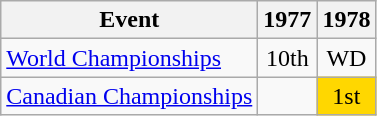<table class="wikitable">
<tr>
<th>Event</th>
<th>1977</th>
<th>1978</th>
</tr>
<tr>
<td><a href='#'>World Championships</a></td>
<td align="center">10th</td>
<td align="center">WD</td>
</tr>
<tr>
<td><a href='#'>Canadian Championships</a></td>
<td></td>
<td align="center" bgcolor="gold">1st</td>
</tr>
</table>
